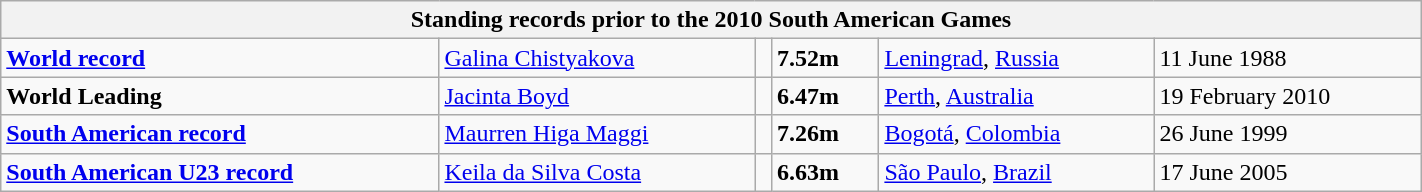<table class="wikitable" width=75%>
<tr>
<th colspan="6">Standing records prior to the 2010 South American Games</th>
</tr>
<tr>
<td><strong><a href='#'>World record</a></strong></td>
<td><a href='#'>Galina Chistyakova</a></td>
<td align=left></td>
<td><strong>7.52m</strong></td>
<td><a href='#'>Leningrad</a>, <a href='#'>Russia</a></td>
<td>11 June 1988</td>
</tr>
<tr>
<td><strong>World Leading</strong></td>
<td><a href='#'>Jacinta Boyd</a></td>
<td align=left></td>
<td><strong>6.47m</strong></td>
<td><a href='#'>Perth</a>, <a href='#'>Australia</a></td>
<td>19 February 2010</td>
</tr>
<tr>
<td><strong><a href='#'>South American record</a></strong></td>
<td><a href='#'>Maurren Higa Maggi</a></td>
<td align=left></td>
<td><strong>7.26m</strong></td>
<td><a href='#'>Bogotá</a>, <a href='#'>Colombia</a></td>
<td>26 June 1999</td>
</tr>
<tr>
<td><strong><a href='#'>South American U23 record</a></strong></td>
<td><a href='#'>Keila da Silva Costa</a></td>
<td align=left></td>
<td><strong>6.63m</strong></td>
<td><a href='#'>São Paulo</a>, <a href='#'>Brazil</a></td>
<td>17 June 2005</td>
</tr>
</table>
